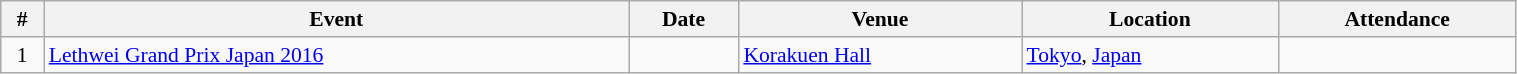<table id="Events" class="wikitable sortable" style="width:80%; font-size:90%;">
<tr>
<th scope="col">#</th>
<th scope="col">Event</th>
<th scope="col">Date</th>
<th scope="col">Venue</th>
<th scope="col">Location</th>
<th scope="col">Attendance</th>
</tr>
<tr>
<td align=center>1</td>
<td><a href='#'>Lethwei Grand Prix Japan 2016</a></td>
<td></td>
<td><a href='#'>Korakuen Hall</a></td>
<td> <a href='#'>Tokyo</a>, <a href='#'>Japan</a></td>
<td></td>
</tr>
</table>
